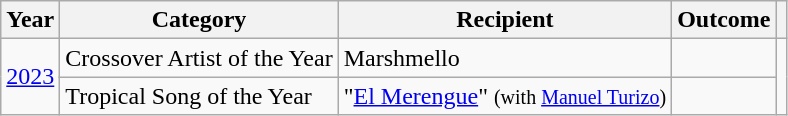<table class="wikitable sortable">
<tr>
<th>Year</th>
<th>Category</th>
<th>Recipient</th>
<th>Outcome</th>
<th></th>
</tr>
<tr>
<td rowspan="2"><a href='#'>2023</a></td>
<td>Crossover Artist of the Year</td>
<td>Marshmello</td>
<td></td>
<td rowspan="2"></td>
</tr>
<tr>
<td>Tropical Song of the Year</td>
<td>"<a href='#'>El Merengue</a>" <small>(with <a href='#'>Manuel Turizo</a>)</small></td>
<td></td>
</tr>
</table>
